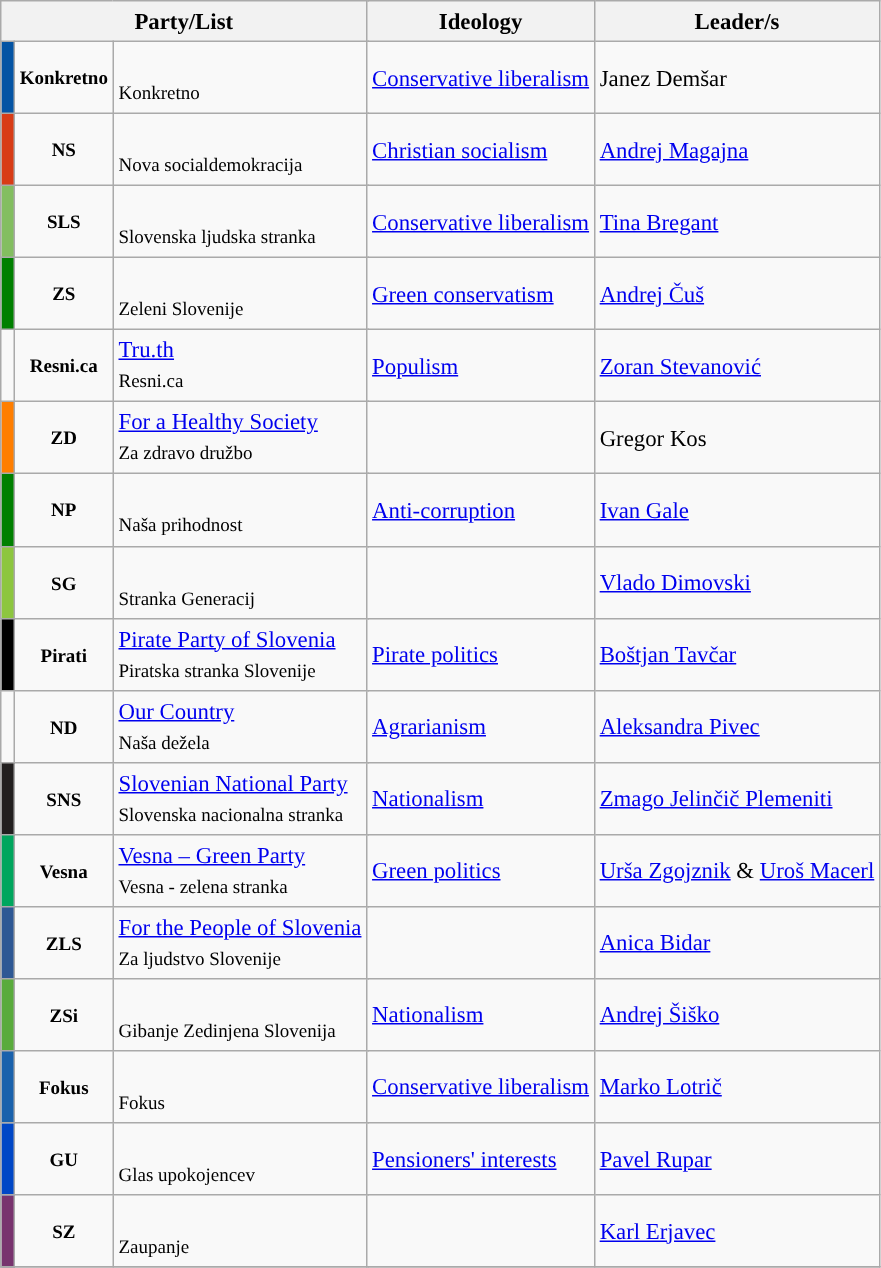<table class="wikitable sortable collapsible collapsed tpl-blanktable" style="text-align:left; font-size:95%; line-height:20px;">
<tr>
<th colspan="5">Party/List</th>
<th>Ideology</th>
<th>Leader/s</th>
</tr>
<tr>
<td style="background:#0454a4"></td>
<td style="text-align:center;"><strong><small>Konkretno</small></strong></td>
<td colspan="3"><br><small>Konkretno</small></td>
<td><a href='#'>Conservative liberalism</a></td>
<td>Janez Demšar</td>
</tr>
<tr>
<td style="background:#d83c16"></td>
<td style="text-align:center;"><strong><small>NS</small></strong></td>
<td colspan="3"><br><small>Nova socialdemokracija</small></td>
<td><a href='#'>Christian socialism</a></td>
<td><a href='#'>Andrej Magajna</a></td>
</tr>
<tr>
<td style="background:#83be60"></td>
<td style="text-align:center;"><strong><small>SLS</small></strong></td>
<td colspan="3"><br><small>Slovenska ljudska stranka</small></td>
<td><a href='#'>Conservative liberalism</a></td>
<td><a href='#'>Tina Bregant</a></td>
</tr>
<tr>
<td style="background:green"></td>
<td style="text-align:center;"><strong><small>ZS</small></strong></td>
<td colspan="3"><br><small>Zeleni Slovenije</small></td>
<td><a href='#'>Green conservatism</a></td>
<td><a href='#'>Andrej Čuš</a></td>
</tr>
<tr>
<td style="background:"></td>
<td style="text-align:center;"><strong><small>Resni.ca</small></strong></td>
<td colspan="3"><a href='#'>Tru.th</a><br><small>Resni.ca</small></td>
<td><a href='#'>Populism</a></td>
<td><a href='#'>Zoran Stevanović</a></td>
</tr>
<tr>
<td style="background:#FF7E00"></td>
<td style="text-align:center;"><strong><small>ZD</small></strong></td>
<td colspan="3"><a href='#'>For a Healthy Society</a><br><small>Za zdravo družbo</small></td>
<td></td>
<td>Gregor Kos</td>
</tr>
<tr>
<td style="background:green"></td>
<td style="text-align:center;"><strong><small>NP</small></strong></td>
<td colspan="3"><br><small>Naša prihodnost</small></td>
<td><a href='#'>Anti-corruption</a></td>
<td><a href='#'>Ivan Gale</a></td>
</tr>
<tr>
<td style="background:#8DC63F"></td>
<td style="text-align:center;"><strong><small>SG</small></strong></td>
<td colspan="3"><br><small>Stranka Generacij</small></td>
<td></td>
<td><a href='#'>Vlado Dimovski</a></td>
</tr>
<tr>
<td style="background:#000000"></td>
<td style="text-align:center;"><strong><small>Pirati</small></strong></td>
<td colspan="3"><a href='#'>Pirate Party of Slovenia</a><br><small>Piratska stranka Slovenije</small></td>
<td><a href='#'>Pirate politics</a></td>
<td><a href='#'>Boštjan Tavčar</a></td>
</tr>
<tr>
<td style="background:"></td>
<td style="text-align:center;"><strong><small>ND</small></strong></td>
<td colspan="3"><a href='#'>Our Country</a><br><small>Naša dežela</small></td>
<td><a href='#'>Agrarianism</a></td>
<td><a href='#'>Aleksandra Pivec</a></td>
</tr>
<tr>
<td style="background:#221F1F"></td>
<td style="text-align:center;"><strong><small>SNS</small></strong></td>
<td colspan="3"><a href='#'>Slovenian National Party</a><br><small>Slovenska nacionalna stranka</small></td>
<td><a href='#'>Nationalism</a></td>
<td><a href='#'>Zmago Jelinčič Plemeniti</a></td>
</tr>
<tr>
<td style="background:#00A65E"></td>
<td style="text-align:center;"><strong><small>Vesna</small></strong></td>
<td colspan="3"><a href='#'>Vesna – Green Party</a><br><small>Vesna - zelena stranka</small></td>
<td><a href='#'>Green politics</a></td>
<td><a href='#'>Urša Zgojznik</a> & <a href='#'>Uroš Macerl</a></td>
</tr>
<tr>
<td style="width:2px; background:#2E5894"></td>
<td style="text-align:center;"><strong><small>ZLS</small></strong></td>
<td colspan="3"><a href='#'>For the People of Slovenia</a><br><small>Za ljudstvo Slovenije</small></td>
<td></td>
<td><a href='#'>Anica Bidar</a></td>
</tr>
<tr>
<td style="background:#59ab3c"></td>
<td style="text-align:center;"><strong><small>ZSi</small></strong></td>
<td colspan="3"><br><small>Gibanje Zedinjena Slovenija</small></td>
<td><a href='#'>Nationalism</a></td>
<td><a href='#'>Andrej Šiško</a></td>
</tr>
<tr>
<td style="background:#1961ac"></td>
<td style="text-align:center;"><strong><small>Fokus</small></strong></td>
<td colspan="3"><br><small>Fokus</small></td>
<td><a href='#'>Conservative liberalism</a></td>
<td><a href='#'>Marko Lotrič</a></td>
</tr>
<tr>
<td style="background:#0047c6"></td>
<td style="text-align:center;"><strong><small>GU</small></strong></td>
<td colspan="3"><br><small>Glas upokojencev</small></td>
<td><a href='#'>Pensioners' interests</a></td>
<td><a href='#'>Pavel Rupar</a></td>
</tr>
<tr>
<td style="background:#78336e"></td>
<td style="text-align:center;"><strong><small>SZ</small></strong></td>
<td colspan="3"><br><small>Zaupanje</small></td>
<td></td>
<td><a href='#'>Karl Erjavec</a></td>
</tr>
<tr>
</tr>
</table>
